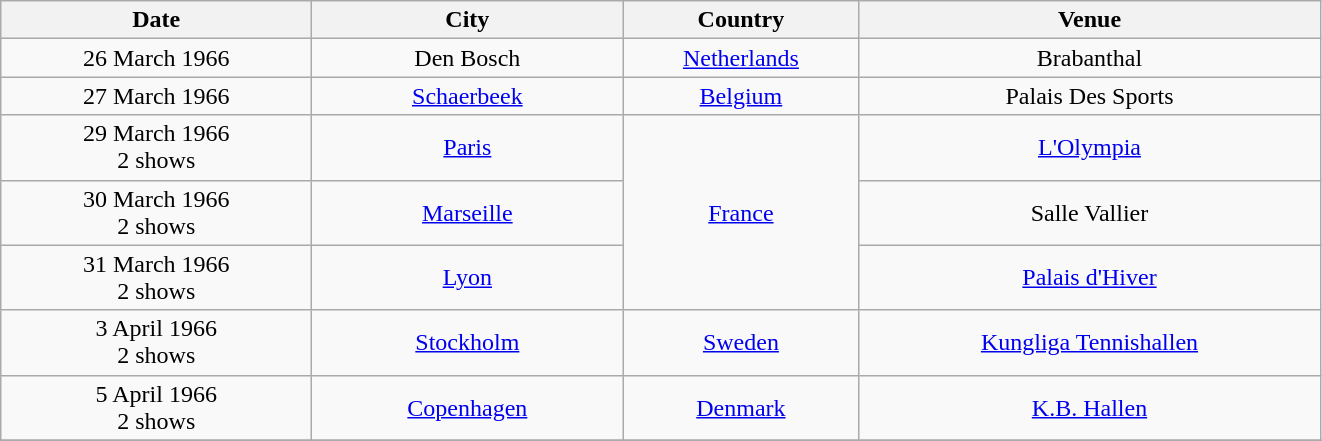<table class="wikitable" style="text-align:center;">
<tr>
<th width="200">Date</th>
<th width="200">City</th>
<th width="150">Country</th>
<th width="300">Venue</th>
</tr>
<tr>
<td>26 March 1966</td>
<td>Den Bosch</td>
<td><a href='#'>Netherlands</a></td>
<td>Brabanthal</td>
</tr>
<tr>
<td>27 March 1966</td>
<td><a href='#'>Schaerbeek</a></td>
<td><a href='#'>Belgium</a></td>
<td>Palais Des Sports</td>
</tr>
<tr>
<td>29 March 1966<br>2 shows</td>
<td><a href='#'>Paris</a></td>
<td rowspan="3"><a href='#'>France</a></td>
<td><a href='#'>L'Olympia</a></td>
</tr>
<tr>
<td>30 March 1966<br>2 shows</td>
<td><a href='#'>Marseille</a></td>
<td>Salle Vallier</td>
</tr>
<tr>
<td>31 March 1966<br>2 shows</td>
<td><a href='#'>Lyon</a></td>
<td><a href='#'>Palais d'Hiver</a></td>
</tr>
<tr>
<td>3 April 1966<br>2 shows</td>
<td><a href='#'>Stockholm</a></td>
<td><a href='#'>Sweden</a></td>
<td><a href='#'>Kungliga Tennishallen</a></td>
</tr>
<tr>
<td>5 April 1966<br>2 shows</td>
<td><a href='#'>Copenhagen</a></td>
<td><a href='#'>Denmark</a></td>
<td><a href='#'>K.B. Hallen</a></td>
</tr>
<tr>
</tr>
</table>
